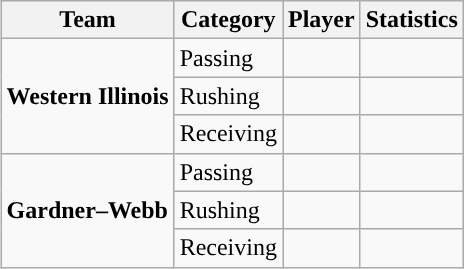<table class="wikitable" style="float: right;">
<tr>
<th>Team</th>
<th>Category</th>
<th>Player</th>
<th>Statistics</th>
</tr>
<tr>
<td rowspan=3><strong>Western Illinois</strong></td>
<td>Passing</td>
<td></td>
<td></td>
</tr>
<tr>
<td>Rushing</td>
<td></td>
<td></td>
</tr>
<tr>
<td>Receiving</td>
<td></td>
<td></td>
</tr>
<tr>
<td rowspan=3><strong>Gardner–Webb</strong></td>
<td>Passing</td>
<td></td>
<td></td>
</tr>
<tr>
<td>Rushing</td>
<td></td>
<td></td>
</tr>
<tr>
<td>Receiving</td>
<td></td>
<td></td>
</tr>
</table>
